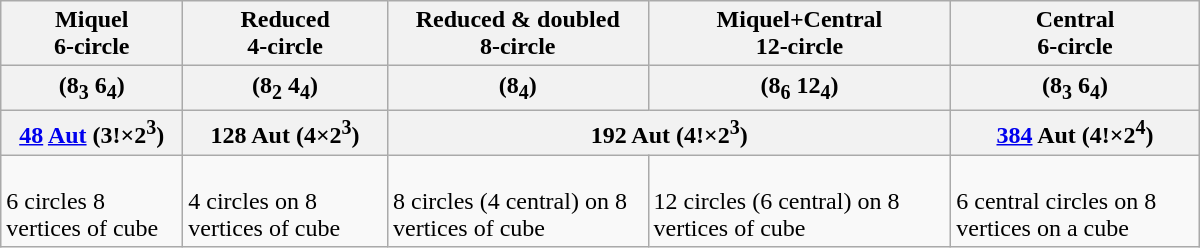<table class=wikitable width=800>
<tr valign=bottom>
<th>Miquel<br>6-circle</th>
<th>Reduced<br>4-circle</th>
<th>Reduced & doubled<br>8-circle</th>
<th>Miquel+Central<br>12-circle</th>
<th>Central<br>6-circle</th>
</tr>
<tr>
<th>(8<sub>3</sub> 6<sub>4</sub>)</th>
<th>(8<sub>2</sub> 4<sub>4</sub>)</th>
<th>(8<sub>4</sub>)</th>
<th>(8<sub>6</sub> 12<sub>4</sub>)</th>
<th>(8<sub>3</sub> 6<sub>4</sub>)</th>
</tr>
<tr>
<th><a href='#'>48</a> <a href='#'>Aut</a> (3!×2<sup>3</sup>)</th>
<th>128 Aut (4×2<sup>3</sup>)</th>
<th colspan=2>192 Aut (4!×2<sup>3</sup>)</th>
<th><a href='#'>384</a> Aut (4!×2<sup>4</sup>)</th>
</tr>
<tr valign=top>
<td><br>6 circles 8 vertices of cube</td>
<td><br>4 circles on 8 vertices of cube</td>
<td><br>8 circles (4 central) on 8 vertices of cube</td>
<td><br>12 circles (6 central) on 8 vertices of cube</td>
<td><br>6 central circles on 8 vertices on a cube</td>
</tr>
</table>
